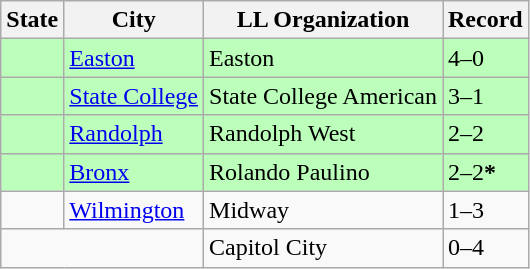<table class="wikitable">
<tr>
<th>State</th>
<th>City</th>
<th>LL Organization</th>
<th>Record</th>
</tr>
<tr bgcolor=#bbffbb>
<td><strong></strong></td>
<td><a href='#'>Easton</a></td>
<td>Easton</td>
<td>4–0</td>
</tr>
<tr bgcolor=#bbffbb>
<td><strong></strong></td>
<td><a href='#'>State College</a></td>
<td>State College American</td>
<td>3–1</td>
</tr>
<tr bgcolor=#bbffbb>
<td><strong></strong></td>
<td><a href='#'>Randolph</a></td>
<td>Randolph West</td>
<td>2–2</td>
</tr>
<tr bgcolor=#bbffbb>
<td><strong></strong></td>
<td><a href='#'>Bronx</a></td>
<td>Rolando Paulino</td>
<td>2–2<strong>*</strong></td>
</tr>
<tr>
<td><strong></strong></td>
<td><a href='#'>Wilmington</a></td>
<td>Midway</td>
<td>1–3</td>
</tr>
<tr>
<td colspan="2"><strong></strong></td>
<td>Capitol City</td>
<td>0–4</td>
</tr>
</table>
